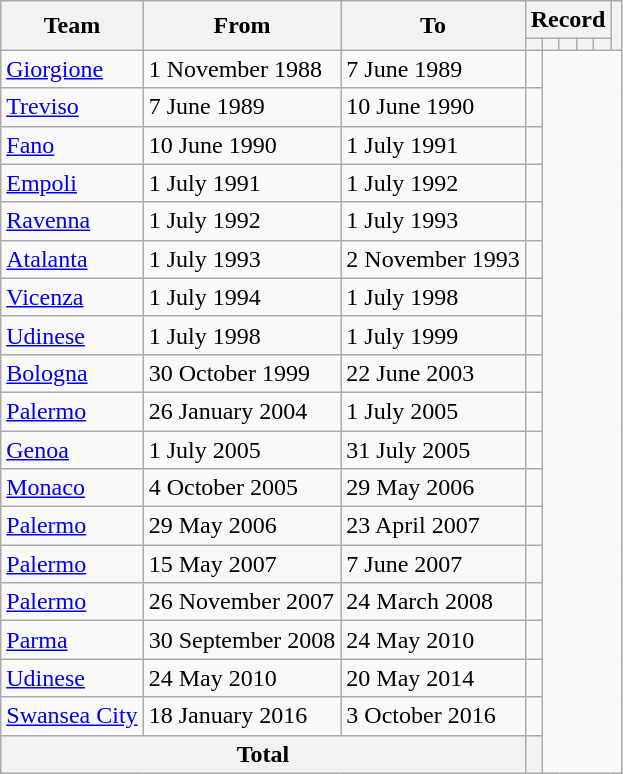<table class=wikitable style="text-align: center">
<tr>
<th rowspan=2>Team</th>
<th rowspan=2>From</th>
<th rowspan=2>To</th>
<th colspan=5>Record</th>
<th rowspan=2></th>
</tr>
<tr>
<th></th>
<th></th>
<th></th>
<th></th>
<th></th>
</tr>
<tr>
<td align=left><a href='#'>Giorgione</a></td>
<td align=left>1 November 1988</td>
<td align=left>7 June 1989<br></td>
<td></td>
</tr>
<tr>
<td align=left><a href='#'>Treviso</a></td>
<td align=left>7 June 1989</td>
<td align=left>10 June 1990<br></td>
<td></td>
</tr>
<tr>
<td align=left><a href='#'>Fano</a></td>
<td align=left>10 June 1990</td>
<td align=left>1 July 1991<br></td>
<td></td>
</tr>
<tr>
<td align=left><a href='#'>Empoli</a></td>
<td align=left>1 July 1991</td>
<td align=left>1 July 1992<br></td>
<td></td>
</tr>
<tr>
<td align=left><a href='#'>Ravenna</a></td>
<td align=left>1 July 1992</td>
<td align=left>1 July 1993<br></td>
<td></td>
</tr>
<tr>
<td align=left><a href='#'>Atalanta</a></td>
<td align=left>1 July 1993</td>
<td align=left>2 November 1993<br></td>
<td></td>
</tr>
<tr>
<td align=left><a href='#'>Vicenza</a></td>
<td align=left>1 July 1994</td>
<td align=left>1 July 1998<br></td>
<td></td>
</tr>
<tr>
<td align=left><a href='#'>Udinese</a></td>
<td align=left>1 July 1998</td>
<td align=left>1 July 1999<br></td>
<td></td>
</tr>
<tr>
<td align=left><a href='#'>Bologna</a></td>
<td align=left>30 October 1999</td>
<td align=left>22 June 2003<br></td>
<td></td>
</tr>
<tr>
<td align=left><a href='#'>Palermo</a></td>
<td align=left>26 January 2004</td>
<td align=left>1 July 2005<br></td>
<td></td>
</tr>
<tr>
<td align=left><a href='#'>Genoa</a></td>
<td align=left>1 July 2005</td>
<td align=left>31 July 2005<br></td>
<td></td>
</tr>
<tr>
<td align=left><a href='#'>Monaco</a></td>
<td align=left>4 October 2005</td>
<td align=left>29 May 2006<br></td>
<td></td>
</tr>
<tr>
<td align=left><a href='#'>Palermo</a></td>
<td align=left>29 May 2006</td>
<td align=left>23 April 2007<br></td>
<td></td>
</tr>
<tr>
<td align=left><a href='#'>Palermo</a></td>
<td align=left>15 May 2007</td>
<td align=left>7 June 2007<br></td>
<td></td>
</tr>
<tr>
<td align=left><a href='#'>Palermo</a></td>
<td align=left>26 November 2007</td>
<td align=left>24 March 2008<br></td>
<td></td>
</tr>
<tr>
<td align=left><a href='#'>Parma</a></td>
<td align=left>30 September 2008</td>
<td align=left>24 May 2010<br></td>
<td></td>
</tr>
<tr>
<td align=left><a href='#'>Udinese</a></td>
<td align=left>24 May 2010</td>
<td align=left>20 May 2014<br></td>
<td></td>
</tr>
<tr>
<td align=left><a href='#'>Swansea City</a></td>
<td align=left>18 January 2016</td>
<td align=left>3 October 2016<br></td>
<td></td>
</tr>
<tr>
<th colspan=3>Total<br></th>
<th></th>
</tr>
</table>
